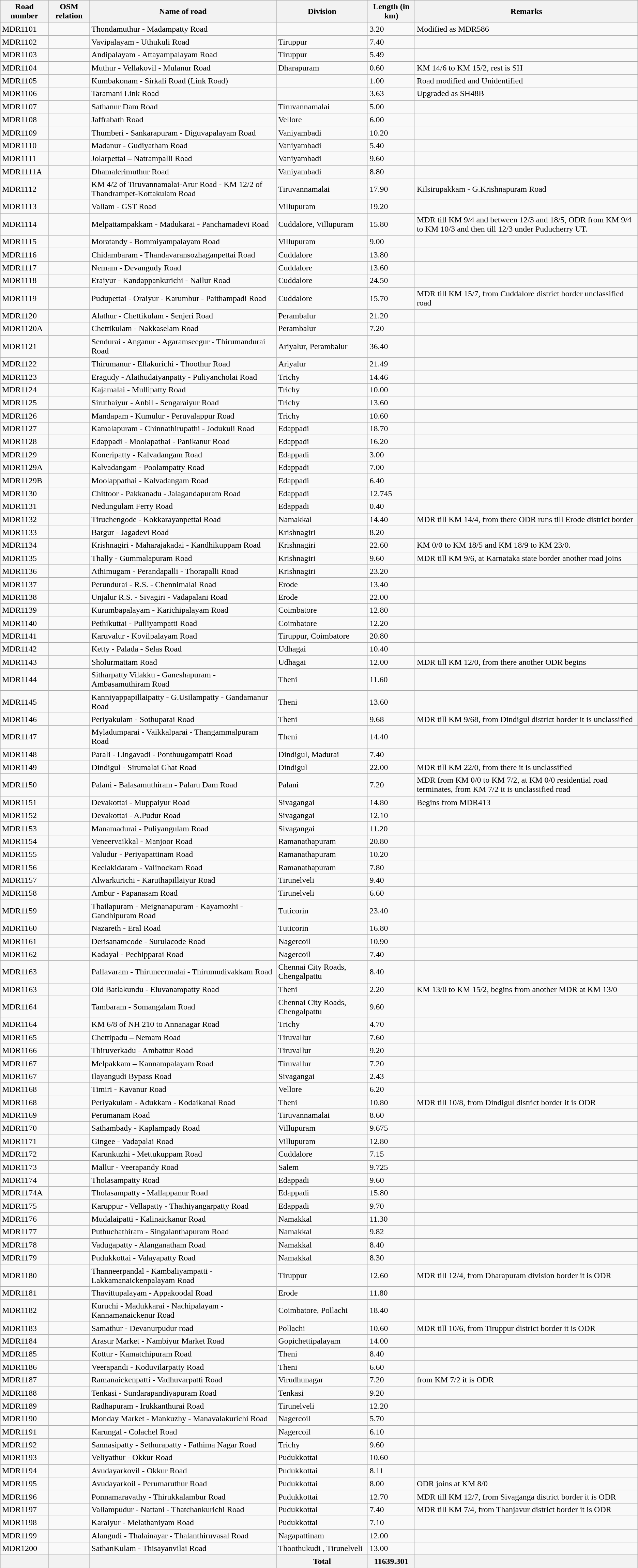<table class="wikitable">
<tr>
<th>Road number</th>
<th>OSM relation</th>
<th>Name of road</th>
<th>Division</th>
<th>Length (in km)</th>
<th>Remarks</th>
</tr>
<tr>
<td>MDR1101</td>
<td></td>
<td>Thondamuthur - Madampatty Road</td>
<td></td>
<td>3.20</td>
<td>Modified as MDR586</td>
</tr>
<tr>
<td>MDR1102</td>
<td></td>
<td>Vavipalayam - Uthukuli Road</td>
<td>Tiruppur</td>
<td>7.40</td>
<td></td>
</tr>
<tr>
<td>MDR1103</td>
<td></td>
<td>Andipalayam - Attayampalayam Road</td>
<td>Tiruppur</td>
<td>5.49</td>
<td></td>
</tr>
<tr>
<td>MDR1104</td>
<td></td>
<td>Muthur - Vellakovil - Mulanur Road</td>
<td>Dharapuram</td>
<td>0.60</td>
<td>KM 14/6 to KM 15/2, rest is SH</td>
</tr>
<tr>
<td>MDR1105</td>
<td></td>
<td>Kumbakonam - Sirkali Road (Link Road)</td>
<td></td>
<td>1.00</td>
<td>Road modified and Unidentified</td>
</tr>
<tr>
<td>MDR1106</td>
<td></td>
<td>Taramani Link Road</td>
<td></td>
<td>3.63</td>
<td>Upgraded as SH48B</td>
</tr>
<tr>
<td>MDR1107</td>
<td></td>
<td>Sathanur Dam Road</td>
<td>Tiruvannamalai</td>
<td>5.00</td>
<td></td>
</tr>
<tr>
<td>MDR1108</td>
<td></td>
<td>Jaffrabath Road</td>
<td>Vellore</td>
<td>6.00</td>
<td></td>
</tr>
<tr>
<td>MDR1109</td>
<td></td>
<td>Thumberi - Sankarapuram - Diguvapalayam Road</td>
<td>Vaniyambadi</td>
<td>10.20</td>
<td></td>
</tr>
<tr>
<td>MDR1110</td>
<td></td>
<td>Madanur - Gudiyatham Road</td>
<td>Vaniyambadi</td>
<td>5.40</td>
<td></td>
</tr>
<tr>
<td>MDR1111</td>
<td></td>
<td>Jolarpettai – Natrampalli Road</td>
<td>Vaniyambadi</td>
<td>9.60</td>
<td></td>
</tr>
<tr>
<td>MDR1111A</td>
<td></td>
<td>Dhamalerimuthur Road</td>
<td>Vaniyambadi</td>
<td>8.80</td>
<td></td>
</tr>
<tr>
<td>MDR1112</td>
<td></td>
<td>KM 4/2 of Tiruvannamalai-Arur Road - KM 12/2 of Thandrampet-Kottakulam Road</td>
<td>Tiruvannamalai</td>
<td>17.90</td>
<td>Kilsirupakkam - G.Krishnapuram Road</td>
</tr>
<tr>
<td>MDR1113</td>
<td></td>
<td>Vallam - GST Road</td>
<td>Villupuram</td>
<td>19.20</td>
<td></td>
</tr>
<tr>
<td>MDR1114</td>
<td></td>
<td>Melpattampakkam - Madukarai - Panchamadevi Road</td>
<td>Cuddalore, Villupuram</td>
<td>15.80</td>
<td>MDR till KM 9/4 and between 12/3 and 18/5, ODR from KM 9/4 to KM 10/3 and then till 12/3 under Puducherry UT.</td>
</tr>
<tr>
<td>MDR1115</td>
<td></td>
<td>Moratandy - Bommiyampalayam Road</td>
<td>Villupuram</td>
<td>9.00</td>
<td></td>
</tr>
<tr>
<td>MDR1116</td>
<td></td>
<td>Chidambaram - Thandavaransozhaganpettai Road</td>
<td>Cuddalore</td>
<td>13.80</td>
<td></td>
</tr>
<tr>
<td>MDR1117</td>
<td></td>
<td>Nemam - Devangudy Road</td>
<td>Cuddalore</td>
<td>13.60</td>
<td></td>
</tr>
<tr>
<td>MDR1118</td>
<td></td>
<td>Eraiyur - Kandappankurichi - Nallur Road</td>
<td>Cuddalore</td>
<td>24.50</td>
<td></td>
</tr>
<tr>
<td>MDR1119</td>
<td></td>
<td>Pudupettai - Oraiyur - Karumbur - Paithampadi Road</td>
<td>Cuddalore</td>
<td>15.70</td>
<td>MDR till KM 15/7, from Cuddalore district border unclassified road</td>
</tr>
<tr>
<td>MDR1120</td>
<td></td>
<td>Alathur - Chettikulam - Senjeri Road</td>
<td>Perambalur</td>
<td>21.20</td>
<td></td>
</tr>
<tr>
<td>MDR1120A</td>
<td></td>
<td>Chettikulam - Nakkaselam Road</td>
<td>Perambalur</td>
<td>7.20</td>
<td></td>
</tr>
<tr>
<td>MDR1121</td>
<td></td>
<td>Sendurai - Anganur - Agaramseegur - Thirumandurai Road</td>
<td>Ariyalur, Perambalur</td>
<td>36.40</td>
<td></td>
</tr>
<tr>
<td>MDR1122</td>
<td></td>
<td>Thirumanur - Ellakurichi - Thoothur Road</td>
<td>Ariyalur</td>
<td>21.49</td>
<td></td>
</tr>
<tr>
<td>MDR1123</td>
<td></td>
<td>Eragudy - Alathudaiyanpatty - Puliyancholai Road</td>
<td>Trichy</td>
<td>14.46</td>
<td></td>
</tr>
<tr>
<td>MDR1124</td>
<td></td>
<td>Kajamalai - Mullipatty Road</td>
<td>Trichy</td>
<td>10.00</td>
<td></td>
</tr>
<tr>
<td>MDR1125</td>
<td></td>
<td>Siruthaiyur - Anbil - Sengaraiyur Road</td>
<td>Trichy</td>
<td>13.60</td>
<td></td>
</tr>
<tr>
<td>MDR1126</td>
<td></td>
<td>Mandapam - Kumulur - Peruvalappur Road</td>
<td>Trichy</td>
<td>10.60</td>
<td></td>
</tr>
<tr>
<td>MDR1127</td>
<td></td>
<td>Kamalapuram - Chinnathirupathi - Jodukuli Road</td>
<td>Edappadi</td>
<td>18.70</td>
<td></td>
</tr>
<tr>
<td>MDR1128</td>
<td></td>
<td>Edappadi - Moolapathai - Panikanur Road</td>
<td>Edappadi</td>
<td>16.20</td>
<td></td>
</tr>
<tr>
<td>MDR1129</td>
<td></td>
<td>Koneripatty - Kalvadangam Road</td>
<td>Edappadi</td>
<td>3.00</td>
<td></td>
</tr>
<tr>
<td>MDR1129A</td>
<td></td>
<td>Kalvadangam - Poolampatty Road</td>
<td>Edappadi</td>
<td>7.00</td>
<td></td>
</tr>
<tr>
<td>MDR1129B</td>
<td></td>
<td>Moolappathai - Kalvadangam Road</td>
<td>Edappadi</td>
<td>6.40</td>
<td></td>
</tr>
<tr>
<td>MDR1130</td>
<td></td>
<td>Chittoor - Pakkanadu - Jalagandapuram Road</td>
<td>Edappadi</td>
<td>12.745</td>
<td></td>
</tr>
<tr>
<td>MDR1131</td>
<td></td>
<td>Nedungulam Ferry Road</td>
<td>Edappadi</td>
<td>0.40</td>
<td></td>
</tr>
<tr>
<td>MDR1132</td>
<td></td>
<td>Tiruchengode - Kokkarayanpettai Road</td>
<td>Namakkal</td>
<td>14.40</td>
<td>MDR till KM 14/4, from there ODR runs till Erode district border</td>
</tr>
<tr>
<td>MDR1133</td>
<td></td>
<td>Bargur - Jagadevi Road</td>
<td>Krishnagiri</td>
<td>8.20</td>
<td></td>
</tr>
<tr>
<td>MDR1134</td>
<td></td>
<td>Krishnagiri - Maharajakadai - Kandhikuppam Road</td>
<td>Krishnagiri</td>
<td>22.60</td>
<td>KM 0/0 to KM 18/5 and KM 18/9 to KM 23/0.</td>
</tr>
<tr>
<td>MDR1135</td>
<td></td>
<td>Thally - Gummalapuram Road</td>
<td>Krishnagiri</td>
<td>9.60</td>
<td>MDR till KM 9/6, at Karnataka state border another road joins</td>
</tr>
<tr>
<td>MDR1136</td>
<td></td>
<td>Athimugam - Perandapalli - Thorapalli Road</td>
<td>Krishnagiri</td>
<td>23.20</td>
<td></td>
</tr>
<tr>
<td>MDR1137</td>
<td></td>
<td>Perundurai - R.S. - Chennimalai Road</td>
<td>Erode</td>
<td>13.40</td>
<td></td>
</tr>
<tr>
<td>MDR1138</td>
<td></td>
<td>Unjalur R.S. - Sivagiri - Vadapalani Road</td>
<td>Erode</td>
<td>22.00</td>
<td></td>
</tr>
<tr>
<td>MDR1139</td>
<td></td>
<td>Kurumbapalayam - Karichipalayam Road</td>
<td>Coimbatore</td>
<td>12.80</td>
<td></td>
</tr>
<tr>
<td>MDR1140</td>
<td></td>
<td>Pethikuttai - Pulliyampatti Road</td>
<td>Coimbatore</td>
<td>12.20</td>
<td></td>
</tr>
<tr>
<td>MDR1141</td>
<td></td>
<td>Karuvalur - Kovilpalayam Road</td>
<td>Tiruppur, Coimbatore</td>
<td>20.80</td>
<td></td>
</tr>
<tr>
<td>MDR1142</td>
<td></td>
<td>Ketty - Palada - Selas Road</td>
<td>Udhagai</td>
<td>10.40</td>
<td></td>
</tr>
<tr>
<td>MDR1143</td>
<td></td>
<td>Sholurmattam Road</td>
<td>Udhagai</td>
<td>12.00</td>
<td>MDR till KM 12/0, from there another ODR begins</td>
</tr>
<tr>
<td>MDR1144</td>
<td></td>
<td>Sitharpatty Vilakku - Ganeshapuram - Ambasamuthiram Road</td>
<td>Theni</td>
<td>11.60</td>
<td></td>
</tr>
<tr>
<td>MDR1145</td>
<td></td>
<td>Kanniyappapillaipatty - G.Usilampatty - Gandamanur Road</td>
<td>Theni</td>
<td>13.60</td>
<td></td>
</tr>
<tr>
<td>MDR1146</td>
<td></td>
<td>Periyakulam - Sothuparai Road</td>
<td>Theni</td>
<td>9.68</td>
<td>MDR till KM 9/68, from Dindigul district border it is unclassified</td>
</tr>
<tr>
<td>MDR1147</td>
<td></td>
<td>Myladumparai - Vaikkalparai - Thangammalpuram Road</td>
<td>Theni</td>
<td>14.40</td>
<td></td>
</tr>
<tr>
<td>MDR1148</td>
<td></td>
<td>Parali - Lingavadi - Ponthuugampatti Road</td>
<td>Dindigul, Madurai</td>
<td>7.40</td>
<td></td>
</tr>
<tr>
<td>MDR1149</td>
<td></td>
<td>Dindigul - Sirumalai Ghat Road</td>
<td>Dindigul</td>
<td>22.00</td>
<td>MDR till KM 22/0, from there it is unclassified</td>
</tr>
<tr>
<td>MDR1150</td>
<td></td>
<td>Palani - Balasamuthiram - Palaru Dam Road</td>
<td>Palani</td>
<td>7.20</td>
<td>MDR from KM 0/0 to KM 7/2, at KM 0/0 residential road terminates, from KM 7/2 it is unclassified road</td>
</tr>
<tr>
<td>MDR1151</td>
<td></td>
<td>Devakottai - Muppaiyur Road</td>
<td>Sivagangai</td>
<td>14.80</td>
<td>Begins from MDR413</td>
</tr>
<tr>
<td>MDR1152</td>
<td></td>
<td>Devakottai - A.Pudur Road</td>
<td>Sivagangai</td>
<td>12.10</td>
<td></td>
</tr>
<tr>
<td>MDR1153</td>
<td></td>
<td>Manamadurai - Puliyangulam Road</td>
<td>Sivagangai</td>
<td>11.20</td>
<td></td>
</tr>
<tr>
<td>MDR1154</td>
<td></td>
<td>Veneervaikkal - Manjoor Road</td>
<td>Ramanathapuram</td>
<td>20.80</td>
<td></td>
</tr>
<tr>
<td>MDR1155</td>
<td></td>
<td>Valudur - Periyapattinam Road</td>
<td>Ramanathapuram</td>
<td>10.20</td>
<td></td>
</tr>
<tr>
<td>MDR1156</td>
<td></td>
<td>Keelakidaram - Valinockam Road</td>
<td>Ramanathapuram</td>
<td>7.80</td>
<td></td>
</tr>
<tr>
<td>MDR1157</td>
<td></td>
<td>Alwarkurichi - Karuthapillaiyur Road</td>
<td>Tirunelveli</td>
<td>9.40</td>
<td></td>
</tr>
<tr>
<td>MDR1158</td>
<td></td>
<td>Ambur - Papanasam Road</td>
<td>Tirunelveli</td>
<td>6.60</td>
<td></td>
</tr>
<tr>
<td>MDR1159</td>
<td></td>
<td>Thailapuram - Meignanapuram - Kayamozhi - Gandhipuram Road</td>
<td>Tuticorin</td>
<td>23.40</td>
<td></td>
</tr>
<tr>
<td>MDR1160</td>
<td></td>
<td>Nazareth - Eral Road</td>
<td>Tuticorin</td>
<td>16.80</td>
<td></td>
</tr>
<tr>
<td>MDR1161</td>
<td></td>
<td>Derisanamcode - Surulacode Road</td>
<td>Nagercoil</td>
<td>10.90</td>
<td></td>
</tr>
<tr>
<td>MDR1162</td>
<td></td>
<td>Kadayal - Pechipparai Road</td>
<td>Nagercoil</td>
<td>7.40</td>
<td></td>
</tr>
<tr>
<td>MDR1163</td>
<td></td>
<td>Pallavaram - Thiruneermalai - Thirumudivakkam Road</td>
<td>Chennai City Roads, Chengalpattu</td>
<td>8.40</td>
<td></td>
</tr>
<tr>
<td>MDR1163</td>
<td></td>
<td>Old Batlakundu - Eluvanampatty Road</td>
<td>Theni</td>
<td>2.20</td>
<td>KM 13/0 to KM 15/2, begins from another MDR at KM 13/0</td>
</tr>
<tr>
<td>MDR1164</td>
<td></td>
<td>Tambaram - Somangalam Road</td>
<td>Chennai City Roads, Chengalpattu</td>
<td>9.60</td>
<td></td>
</tr>
<tr>
<td>MDR1164</td>
<td></td>
<td>KM 6/8 of NH 210 to Annanagar Road</td>
<td>Trichy</td>
<td>4.70</td>
<td></td>
</tr>
<tr>
<td>MDR1165</td>
<td></td>
<td>Chettipadu – Nemam Road</td>
<td>Tiruvallur</td>
<td>7.60</td>
<td></td>
</tr>
<tr>
<td>MDR1166</td>
<td></td>
<td>Thiruverkadu - Ambattur Road</td>
<td>Tiruvallur</td>
<td>9.20</td>
<td></td>
</tr>
<tr>
<td>MDR1167</td>
<td></td>
<td>Melpakkam – Kannampalayam Road</td>
<td>Tiruvallur</td>
<td>7.20</td>
<td></td>
</tr>
<tr>
<td>MDR1167</td>
<td></td>
<td>Ilayangudi Bypass Road</td>
<td>Sivagangai</td>
<td>2.43</td>
<td></td>
</tr>
<tr>
<td>MDR1168</td>
<td></td>
<td>Timiri - Kavanur Road</td>
<td>Vellore</td>
<td>6.20</td>
<td></td>
</tr>
<tr>
<td>MDR1168</td>
<td></td>
<td>Periyakulam - Adukkam - Kodaikanal Road</td>
<td>Theni</td>
<td>10.80</td>
<td>MDR till 10/8, from Dindigul district border it is ODR</td>
</tr>
<tr>
<td>MDR1169</td>
<td></td>
<td>Perumanam Road</td>
<td>Tiruvannamalai</td>
<td>8.60</td>
<td></td>
</tr>
<tr>
<td>MDR1170</td>
<td></td>
<td>Sathambady - Kaplampady Road</td>
<td>Villupuram</td>
<td>9.675</td>
<td></td>
</tr>
<tr>
<td>MDR1171</td>
<td></td>
<td>Gingee - Vadapalai Road</td>
<td>Villupuram</td>
<td>12.80</td>
<td></td>
</tr>
<tr>
<td>MDR1172</td>
<td></td>
<td>Karunkuzhi - Mettukuppam Road</td>
<td>Cuddalore</td>
<td>7.15</td>
<td></td>
</tr>
<tr>
<td>MDR1173</td>
<td></td>
<td>Mallur - Veerapandy Road</td>
<td>Salem</td>
<td>9.725</td>
<td></td>
</tr>
<tr>
<td>MDR1174</td>
<td></td>
<td>Tholasampatty Road</td>
<td>Edappadi</td>
<td>9.60</td>
<td></td>
</tr>
<tr>
<td>MDR1174A</td>
<td></td>
<td>Tholasampatty - Mallappanur Road</td>
<td>Edappadi</td>
<td>15.80</td>
<td></td>
</tr>
<tr>
<td>MDR1175</td>
<td></td>
<td>Karuppur - Vellapatty - Thathiyangarpatty Road</td>
<td>Edappadi</td>
<td>9.70</td>
<td></td>
</tr>
<tr>
<td>MDR1176</td>
<td></td>
<td>Mudalaipatti - Kalinaickanur Road</td>
<td>Namakkal</td>
<td>11.30</td>
<td></td>
</tr>
<tr>
<td>MDR1177</td>
<td></td>
<td>Puthuchathiram - Singalanthapuram Road</td>
<td>Namakkal</td>
<td>9.82</td>
<td></td>
</tr>
<tr>
<td>MDR1178</td>
<td></td>
<td>Vadugapatty - Alanganatham Road</td>
<td>Namakkal</td>
<td>8.40</td>
<td></td>
</tr>
<tr>
<td>MDR1179</td>
<td></td>
<td>Pudukkottai - Valayapatty Road</td>
<td>Namakkal</td>
<td>8.30</td>
<td></td>
</tr>
<tr>
<td>MDR1180</td>
<td></td>
<td>Thanneerpandal - Kambaliyampatti - Lakkamanaickenpalayam Road</td>
<td>Tiruppur</td>
<td>12.60</td>
<td>MDR till 12/4, from Dharapuram division border it is ODR</td>
</tr>
<tr>
<td>MDR1181</td>
<td></td>
<td>Thavittupalayam - Appakoodal Road</td>
<td>Erode</td>
<td>11.80</td>
<td></td>
</tr>
<tr>
<td>MDR1182</td>
<td></td>
<td>Kuruchi - Madukkarai - Nachipalayam - Kannamanaickenur Road</td>
<td>Coimbatore, Pollachi</td>
<td>18.40</td>
<td></td>
</tr>
<tr>
<td>MDR1183</td>
<td></td>
<td>Samathur - Devanurpudur road</td>
<td>Pollachi</td>
<td>10.60</td>
<td>MDR till 10/6, from Tiruppur district border it is ODR</td>
</tr>
<tr>
<td>MDR1184</td>
<td></td>
<td>Arasur Market - Nambiyur Market Road</td>
<td>Gopichettipalayam</td>
<td>14.00</td>
<td></td>
</tr>
<tr>
<td>MDR1185</td>
<td></td>
<td>Kottur - Kamatchipuram Road</td>
<td>Theni</td>
<td>8.40</td>
<td></td>
</tr>
<tr>
<td>MDR1186</td>
<td></td>
<td>Veerapandi - Koduvilarpatty Road</td>
<td>Theni</td>
<td>6.60</td>
<td></td>
</tr>
<tr>
<td>MDR1187</td>
<td></td>
<td>Ramanaickenpatti - Vadhuvarpatti Road</td>
<td>Virudhunagar</td>
<td>7.20</td>
<td>from KM 7/2 it is ODR</td>
</tr>
<tr>
<td>MDR1188</td>
<td></td>
<td>Tenkasi - Sundarapandiyapuram Road</td>
<td>Tenkasi</td>
<td>9.20</td>
<td></td>
</tr>
<tr>
<td>MDR1189</td>
<td></td>
<td>Radhapuram - Irukkanthurai Road</td>
<td>Tirunelveli</td>
<td>12.20</td>
<td></td>
</tr>
<tr>
<td>MDR1190</td>
<td></td>
<td>Monday Market - Mankuzhy - Manavalakurichi Road</td>
<td>Nagercoil</td>
<td>5.70</td>
<td></td>
</tr>
<tr>
<td>MDR1191</td>
<td></td>
<td>Karungal - Colachel Road</td>
<td>Nagercoil</td>
<td>6.10</td>
<td></td>
</tr>
<tr>
<td>MDR1192</td>
<td></td>
<td>Sannasipatty - Sethurapatty - Fathima Nagar Road</td>
<td>Trichy</td>
<td>9.60</td>
<td></td>
</tr>
<tr>
<td>MDR1193</td>
<td></td>
<td>Veliyathur - Okkur Road</td>
<td>Pudukkottai</td>
<td>10.60</td>
<td></td>
</tr>
<tr>
<td>MDR1194</td>
<td></td>
<td>Avudayarkovil - Okkur Road</td>
<td>Pudukkottai</td>
<td>8.11</td>
<td></td>
</tr>
<tr>
<td>MDR1195</td>
<td></td>
<td>Avudayarkoil - Perumaruthur Road</td>
<td>Pudukkottai</td>
<td>8.00</td>
<td>ODR joins at KM 8/0</td>
</tr>
<tr>
<td>MDR1196</td>
<td></td>
<td>Ponnamaravathy - Thirukkalambur Road</td>
<td>Pudukkottai</td>
<td>12.70</td>
<td>MDR till KM 12/7, from Sivaganga district border it is ODR</td>
</tr>
<tr>
<td>MDR1197</td>
<td></td>
<td>Vallampudur - Nattani - Thatchankurichi Road</td>
<td>Pudukkottai</td>
<td>7.40</td>
<td>MDR till KM 7/4, from Thanjavur district border it is ODR</td>
</tr>
<tr>
<td>MDR1198</td>
<td></td>
<td>Karaiyur - Melathaniyam Road</td>
<td>Pudukkottai</td>
<td>7.10</td>
<td></td>
</tr>
<tr>
<td>MDR1199</td>
<td></td>
<td>Alangudi - Thalainayar - Thalanthiruvasal Road</td>
<td>Nagapattinam</td>
<td>12.00</td>
<td></td>
</tr>
<tr>
<td>MDR1200</td>
<td></td>
<td>SathanKulam - Thisayanvilai Road</td>
<td>Thoothukudi , Tirunelveli</td>
<td>13.00</td>
<td></td>
</tr>
<tr>
<th></th>
<th></th>
<th></th>
<th><strong>Total</strong></th>
<th><strong>11639.301</strong></th>
<th></th>
</tr>
</table>
